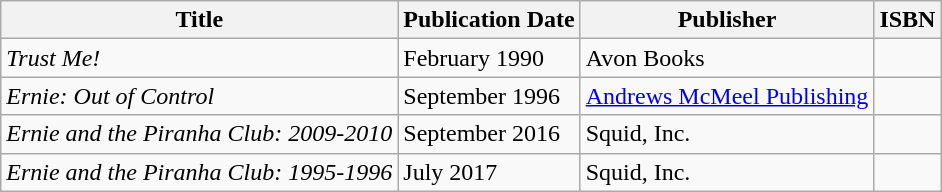<table class="wikitable">
<tr>
<th>Title</th>
<th>Publication Date</th>
<th>Publisher</th>
<th>ISBN</th>
</tr>
<tr>
<td><em>Trust Me!</em></td>
<td>February 1990</td>
<td>Avon Books</td>
<td></td>
</tr>
<tr>
<td><em>Ernie: Out of Control</em></td>
<td>September 1996</td>
<td><a href='#'>Andrews McMeel Publishing</a></td>
<td></td>
</tr>
<tr>
<td><em>Ernie and the Piranha Club: 2009-2010</em></td>
<td>September 2016</td>
<td>Squid, Inc.</td>
<td></td>
</tr>
<tr>
<td><em>Ernie and the Piranha Club: 1995-1996</em></td>
<td>July 2017</td>
<td>Squid, Inc.</td>
<td></td>
</tr>
</table>
